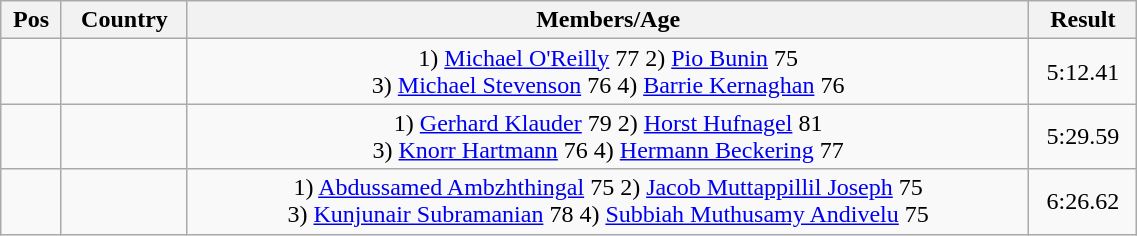<table class="wikitable"  style="text-align:center; width:60%;">
<tr>
<th>Pos</th>
<th>Country</th>
<th>Members/Age</th>
<th>Result</th>
</tr>
<tr>
<td align=center></td>
<td align=left></td>
<td>1) <a href='#'>Michael O'Reilly</a> 77 2) <a href='#'>Pio Bunin</a> 75<br>3) <a href='#'>Michael Stevenson</a> 76 4) <a href='#'>Barrie Kernaghan</a> 76</td>
<td>5:12.41</td>
</tr>
<tr>
<td align=center></td>
<td align=left></td>
<td>1) <a href='#'>Gerhard Klauder</a> 79 2) <a href='#'>Horst Hufnagel</a> 81<br>3) <a href='#'>Knorr Hartmann</a> 76 4) <a href='#'>Hermann Beckering</a> 77</td>
<td>5:29.59</td>
</tr>
<tr>
<td align=center></td>
<td align=left></td>
<td>1) <a href='#'>Abdussamed Ambzhthingal</a> 75 2) <a href='#'>Jacob Muttappillil Joseph</a> 75<br>3) <a href='#'>Kunjunair Subramanian</a> 78 4) <a href='#'>Subbiah Muthusamy Andivelu</a> 75</td>
<td>6:26.62</td>
</tr>
</table>
